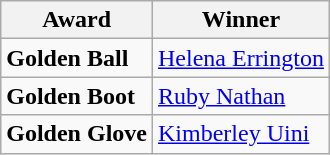<table class="wikitable">
<tr>
<th>Award</th>
<th>Winner</th>
</tr>
<tr>
<td><strong>Golden Ball</strong></td>
<td> <a href='#'>Helena Errington</a></td>
</tr>
<tr>
<td><strong>Golden Boot</strong></td>
<td> <a href='#'>Ruby Nathan</a></td>
</tr>
<tr>
<td><strong>Golden Glove</strong></td>
<td> <a href='#'>Kimberley Uini</a></td>
</tr>
</table>
